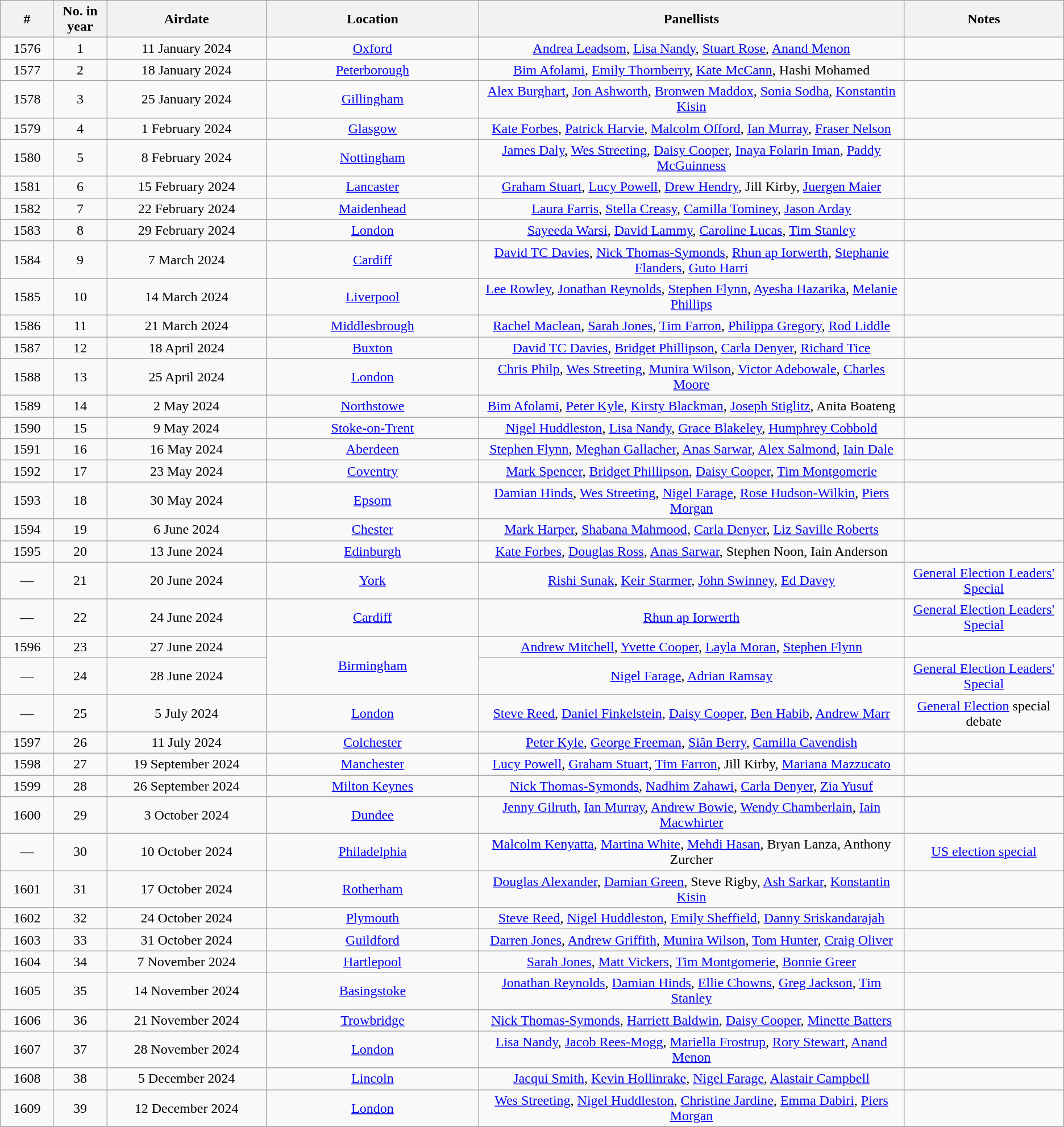<table class="wikitable" style="text-align:center;">
<tr>
<th style="width:5%;">#</th>
<th style="width:5%;">No. in year</th>
<th style="width:15%;">Airdate</th>
<th style="width:20%;">Location</th>
<th style="width:40%;">Panellists</th>
<th style="width:40%;">Notes</th>
</tr>
<tr>
<td>1576</td>
<td>1</td>
<td>11 January 2024</td>
<td><a href='#'>Oxford</a></td>
<td><a href='#'>Andrea Leadsom</a>, <a href='#'>Lisa Nandy</a>, <a href='#'>Stuart Rose</a>, <a href='#'>Anand Menon</a></td>
<td></td>
</tr>
<tr>
<td>1577</td>
<td>2</td>
<td>18 January 2024</td>
<td><a href='#'>Peterborough</a></td>
<td><a href='#'>Bim Afolami</a>, <a href='#'>Emily Thornberry</a>, <a href='#'>Kate McCann</a>, Hashi Mohamed</td>
<td></td>
</tr>
<tr>
<td>1578</td>
<td>3</td>
<td>25 January 2024</td>
<td><a href='#'>Gillingham</a></td>
<td><a href='#'>Alex Burghart</a>, <a href='#'>Jon Ashworth</a>, <a href='#'>Bronwen Maddox</a>, <a href='#'>Sonia Sodha</a>, <a href='#'>Konstantin Kisin</a></td>
<td></td>
</tr>
<tr>
<td>1579</td>
<td>4</td>
<td>1 February 2024</td>
<td><a href='#'>Glasgow</a></td>
<td><a href='#'>Kate Forbes</a>, <a href='#'>Patrick Harvie</a>, <a href='#'>Malcolm Offord</a>, <a href='#'>Ian Murray</a>, <a href='#'>Fraser Nelson</a></td>
<td></td>
</tr>
<tr>
<td>1580</td>
<td>5</td>
<td>8 February 2024</td>
<td><a href='#'>Nottingham</a></td>
<td><a href='#'>James Daly</a>, <a href='#'>Wes Streeting</a>, <a href='#'>Daisy Cooper</a>, <a href='#'>Inaya Folarin Iman</a>, <a href='#'>Paddy McGuinness</a></td>
<td></td>
</tr>
<tr>
<td>1581</td>
<td>6</td>
<td>15 February 2024</td>
<td><a href='#'>Lancaster</a></td>
<td><a href='#'>Graham Stuart</a>, <a href='#'>Lucy Powell</a>, <a href='#'>Drew Hendry</a>, Jill Kirby, <a href='#'>Juergen Maier</a></td>
<td></td>
</tr>
<tr>
<td>1582</td>
<td>7</td>
<td>22 February 2024</td>
<td><a href='#'>Maidenhead</a></td>
<td><a href='#'>Laura Farris</a>, <a href='#'>Stella Creasy</a>, <a href='#'>Camilla Tominey</a>, <a href='#'>Jason Arday</a></td>
<td></td>
</tr>
<tr>
<td>1583</td>
<td>8</td>
<td>29 February 2024</td>
<td><a href='#'>London</a></td>
<td><a href='#'>Sayeeda Warsi</a>, <a href='#'>David Lammy</a>, <a href='#'>Caroline Lucas</a>, <a href='#'>Tim Stanley</a></td>
<td></td>
</tr>
<tr>
<td>1584</td>
<td>9</td>
<td>7 March 2024</td>
<td><a href='#'>Cardiff</a></td>
<td><a href='#'>David TC Davies</a>, <a href='#'>Nick Thomas-Symonds</a>, <a href='#'>Rhun ap Iorwerth</a>, <a href='#'>Stephanie Flanders</a>, <a href='#'>Guto Harri</a></td>
<td></td>
</tr>
<tr>
<td>1585</td>
<td>10</td>
<td>14 March 2024</td>
<td><a href='#'>Liverpool</a></td>
<td><a href='#'>Lee Rowley</a>, <a href='#'>Jonathan Reynolds</a>, <a href='#'>Stephen Flynn</a>, <a href='#'>Ayesha Hazarika</a>, <a href='#'>Melanie Phillips</a></td>
<td></td>
</tr>
<tr>
<td>1586</td>
<td>11</td>
<td>21 March 2024</td>
<td><a href='#'>Middlesbrough</a></td>
<td><a href='#'>Rachel Maclean</a>, <a href='#'>Sarah Jones</a>, <a href='#'>Tim Farron</a>, <a href='#'>Philippa Gregory</a>, <a href='#'>Rod Liddle</a></td>
<td></td>
</tr>
<tr>
<td>1587</td>
<td>12</td>
<td>18 April 2024</td>
<td><a href='#'>Buxton</a></td>
<td><a href='#'>David TC Davies</a>, <a href='#'>Bridget Phillipson</a>, <a href='#'>Carla Denyer</a>, <a href='#'>Richard Tice</a></td>
<td></td>
</tr>
<tr>
<td>1588</td>
<td>13</td>
<td>25 April 2024</td>
<td><a href='#'>London</a></td>
<td><a href='#'>Chris Philp</a>, <a href='#'>Wes Streeting</a>, <a href='#'>Munira Wilson</a>, <a href='#'>Victor Adebowale</a>, <a href='#'>Charles Moore</a></td>
<td></td>
</tr>
<tr>
<td>1589</td>
<td>14</td>
<td>2 May 2024</td>
<td><a href='#'>Northstowe</a></td>
<td><a href='#'>Bim Afolami</a>, <a href='#'>Peter Kyle</a>, <a href='#'>Kirsty Blackman</a>, <a href='#'>Joseph Stiglitz</a>, Anita Boateng</td>
<td></td>
</tr>
<tr>
<td>1590</td>
<td>15</td>
<td>9 May 2024</td>
<td><a href='#'>Stoke-on-Trent</a></td>
<td><a href='#'>Nigel Huddleston</a>, <a href='#'>Lisa Nandy</a>, <a href='#'>Grace Blakeley</a>, <a href='#'>Humphrey Cobbold</a></td>
<td></td>
</tr>
<tr>
<td>1591</td>
<td>16</td>
<td>16 May 2024</td>
<td><a href='#'>Aberdeen</a></td>
<td><a href='#'>Stephen Flynn</a>, <a href='#'>Meghan Gallacher</a>, <a href='#'>Anas Sarwar</a>, <a href='#'>Alex Salmond</a>, <a href='#'>Iain Dale</a></td>
<td></td>
</tr>
<tr>
<td>1592</td>
<td>17</td>
<td>23 May 2024</td>
<td><a href='#'>Coventry</a></td>
<td><a href='#'>Mark Spencer</a>, <a href='#'>Bridget Phillipson</a>, <a href='#'>Daisy Cooper</a>, <a href='#'>Tim Montgomerie</a></td>
<td></td>
</tr>
<tr>
<td>1593</td>
<td>18</td>
<td>30 May 2024</td>
<td><a href='#'>Epsom</a></td>
<td><a href='#'>Damian Hinds</a>, <a href='#'>Wes Streeting</a>, <a href='#'>Nigel Farage</a>, <a href='#'>Rose Hudson-Wilkin</a>, <a href='#'>Piers Morgan</a></td>
<td></td>
</tr>
<tr>
<td>1594</td>
<td>19</td>
<td>6 June 2024</td>
<td><a href='#'>Chester</a></td>
<td><a href='#'>Mark Harper</a>, <a href='#'>Shabana Mahmood</a>, <a href='#'>Carla Denyer</a>, <a href='#'>Liz Saville Roberts</a></td>
<td></td>
</tr>
<tr>
<td>1595</td>
<td>20</td>
<td>13 June 2024</td>
<td><a href='#'>Edinburgh</a></td>
<td><a href='#'>Kate Forbes</a>, <a href='#'>Douglas Ross</a>, <a href='#'>Anas Sarwar</a>, Stephen Noon, Iain Anderson</td>
<td></td>
</tr>
<tr>
<td>—</td>
<td>21</td>
<td>20 June 2024</td>
<td><a href='#'>York</a></td>
<td><a href='#'>Rishi Sunak</a>, <a href='#'>Keir Starmer</a>, <a href='#'>John Swinney</a>, <a href='#'>Ed Davey</a></td>
<td><a href='#'>General Election Leaders' Special</a></td>
</tr>
<tr>
<td>—</td>
<td>22</td>
<td>24 June 2024</td>
<td><a href='#'>Cardiff</a></td>
<td><a href='#'>Rhun ap Iorwerth</a></td>
<td><a href='#'>General Election Leaders' Special</a></td>
</tr>
<tr>
<td>1596</td>
<td>23</td>
<td>27 June 2024</td>
<td rowspan=2><a href='#'>Birmingham</a></td>
<td><a href='#'>Andrew Mitchell</a>, <a href='#'>Yvette Cooper</a>, <a href='#'>Layla Moran</a>, <a href='#'>Stephen Flynn</a></td>
<td></td>
</tr>
<tr>
<td>—</td>
<td>24</td>
<td>28 June 2024</td>
<td><a href='#'>Nigel Farage</a>, <a href='#'>Adrian Ramsay</a></td>
<td><a href='#'>General Election Leaders' Special</a></td>
</tr>
<tr>
<td>—</td>
<td>25</td>
<td>5 July 2024</td>
<td><a href='#'>London</a></td>
<td><a href='#'>Steve Reed</a>, <a href='#'>Daniel Finkelstein</a>, <a href='#'>Daisy Cooper</a>, <a href='#'>Ben Habib</a>, <a href='#'>Andrew Marr</a></td>
<td><a href='#'>General Election</a> special debate</td>
</tr>
<tr>
<td>1597</td>
<td>26</td>
<td>11 July 2024</td>
<td><a href='#'>Colchester</a></td>
<td><a href='#'>Peter Kyle</a>, <a href='#'>George Freeman</a>, <a href='#'>Siân Berry</a>, <a href='#'>Camilla Cavendish</a></td>
<td></td>
</tr>
<tr>
<td>1598</td>
<td>27</td>
<td>19 September 2024</td>
<td><a href='#'>Manchester</a></td>
<td><a href='#'>Lucy Powell</a>, <a href='#'>Graham Stuart</a>, <a href='#'>Tim Farron</a>, Jill Kirby, <a href='#'>Mariana Mazzucato</a></td>
<td></td>
</tr>
<tr>
<td>1599</td>
<td>28</td>
<td>26 September 2024</td>
<td><a href='#'>Milton Keynes</a></td>
<td><a href='#'>Nick Thomas-Symonds</a>, <a href='#'>Nadhim Zahawi</a>, <a href='#'>Carla Denyer</a>, <a href='#'>Zia Yusuf</a></td>
<td></td>
</tr>
<tr>
<td>1600</td>
<td>29</td>
<td>3 October 2024</td>
<td><a href='#'>Dundee</a></td>
<td><a href='#'>Jenny Gilruth</a>, <a href='#'>Ian Murray</a>, <a href='#'>Andrew Bowie</a>, <a href='#'>Wendy Chamberlain</a>, <a href='#'>Iain Macwhirter</a></td>
<td></td>
</tr>
<tr>
<td>—</td>
<td>30</td>
<td>10 October 2024</td>
<td><a href='#'>Philadelphia</a></td>
<td><a href='#'>Malcolm Kenyatta</a>, <a href='#'>Martina White</a>, <a href='#'>Mehdi Hasan</a>, Bryan Lanza, Anthony Zurcher</td>
<td><a href='#'>US election special</a></td>
</tr>
<tr>
<td>1601</td>
<td>31</td>
<td>17 October 2024</td>
<td><a href='#'>Rotherham</a></td>
<td><a href='#'>Douglas Alexander</a>, <a href='#'>Damian Green</a>, Steve Rigby, <a href='#'>Ash Sarkar</a>, <a href='#'>Konstantin Kisin</a></td>
<td></td>
</tr>
<tr>
<td>1602</td>
<td>32</td>
<td>24 October 2024</td>
<td><a href='#'>Plymouth</a></td>
<td><a href='#'>Steve Reed</a>, <a href='#'>Nigel Huddleston</a>, <a href='#'>Emily Sheffield</a>, <a href='#'>Danny Sriskandarajah</a></td>
<td></td>
</tr>
<tr>
<td>1603</td>
<td>33</td>
<td>31 October 2024</td>
<td><a href='#'>Guildford</a></td>
<td><a href='#'>Darren Jones</a>, <a href='#'>Andrew Griffith</a>, <a href='#'>Munira Wilson</a>, <a href='#'>Tom Hunter</a>, <a href='#'>Craig Oliver</a></td>
<td></td>
</tr>
<tr>
<td>1604</td>
<td>34</td>
<td>7 November 2024</td>
<td><a href='#'>Hartlepool</a></td>
<td><a href='#'>Sarah Jones</a>, <a href='#'>Matt Vickers</a>, <a href='#'>Tim Montgomerie</a>, <a href='#'>Bonnie Greer</a></td>
<td></td>
</tr>
<tr>
<td>1605</td>
<td>35</td>
<td>14 November 2024</td>
<td><a href='#'>Basingstoke</a></td>
<td><a href='#'>Jonathan Reynolds</a>, <a href='#'>Damian Hinds</a>, <a href='#'>Ellie Chowns</a>, <a href='#'>Greg Jackson</a>, <a href='#'>Tim Stanley</a></td>
<td></td>
</tr>
<tr>
<td>1606</td>
<td>36</td>
<td>21 November 2024</td>
<td><a href='#'>Trowbridge</a></td>
<td><a href='#'>Nick Thomas-Symonds</a>, <a href='#'>Harriett Baldwin</a>, <a href='#'>Daisy Cooper</a>, <a href='#'>Minette Batters</a></td>
<td></td>
</tr>
<tr>
<td>1607</td>
<td>37</td>
<td>28 November 2024</td>
<td><a href='#'>London</a></td>
<td><a href='#'>Lisa Nandy</a>, <a href='#'>Jacob Rees-Mogg</a>, <a href='#'>Mariella Frostrup</a>, <a href='#'>Rory Stewart</a>, <a href='#'>Anand Menon</a></td>
<td></td>
</tr>
<tr>
<td>1608</td>
<td>38</td>
<td>5 December 2024</td>
<td><a href='#'>Lincoln</a></td>
<td><a href='#'>Jacqui Smith</a>, <a href='#'>Kevin Hollinrake</a>, <a href='#'>Nigel Farage</a>, <a href='#'>Alastair Campbell</a></td>
<td></td>
</tr>
<tr>
<td>1609</td>
<td>39</td>
<td>12 December 2024</td>
<td><a href='#'>London</a></td>
<td><a href='#'>Wes Streeting</a>, <a href='#'>Nigel Huddleston</a>, <a href='#'>Christine Jardine</a>, <a href='#'>Emma Dabiri</a>, <a href='#'>Piers Morgan</a></td>
<td></td>
</tr>
<tr>
</tr>
</table>
